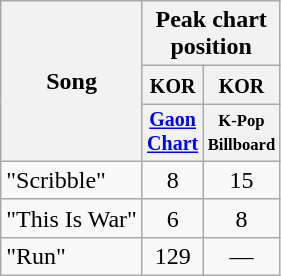<table class="wikitable sortable" style="text-align:center;">
<tr>
<th rowspan="3">Song</th>
<th colspan="9">Peak chart position</th>
</tr>
<tr>
<th colspan="1" width="30"><small>KOR</small></th>
<th colspan width="30"><small>KOR</small></th>
</tr>
<tr style="font-size:smaller;">
<th><a href='#'>Gaon Chart</a></th>
<th width="30"><small>K-Pop Billboard</small></th>
</tr>
<tr>
<td align="left">"Scribble"</td>
<td>8</td>
<td>15</td>
</tr>
<tr>
<td align="left">"This Is War"</td>
<td>6</td>
<td>8</td>
</tr>
<tr>
<td align="left">"Run"</td>
<td>129</td>
<td>—</td>
</tr>
</table>
